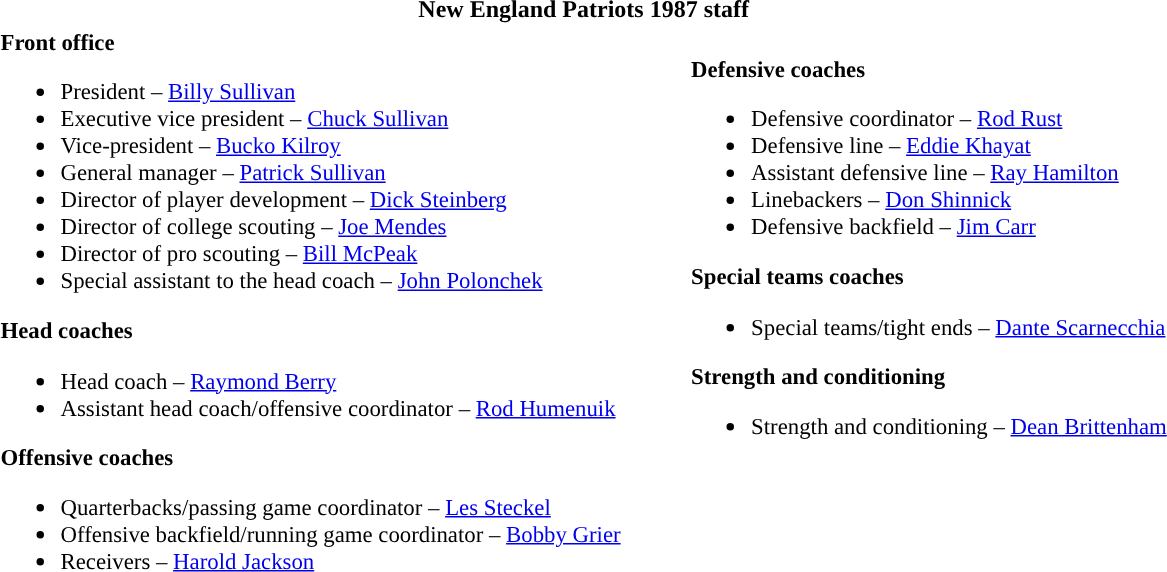<table class="toccolours" style="text-align: left;">
<tr>
<th colspan="7" style="text-align:center; ">New England Patriots 1987 staff</th>
</tr>
<tr>
<td style="font-size: 95%;" valign="top"><strong>Front office</strong><br><ul><li>President – <a href='#'>Billy Sullivan</a></li><li>Executive vice president – <a href='#'>Chuck Sullivan</a></li><li>Vice-president – <a href='#'>Bucko Kilroy</a></li><li>General manager – <a href='#'>Patrick Sullivan</a></li><li>Director of player development – <a href='#'>Dick Steinberg</a></li><li>Director of college scouting – <a href='#'>Joe Mendes</a></li><li>Director of pro scouting – <a href='#'>Bill McPeak</a></li><li>Special assistant to the head coach – <a href='#'>John Polonchek</a></li></ul><strong>Head coaches</strong><ul><li>Head coach – <a href='#'>Raymond Berry</a></li><li>Assistant head coach/offensive coordinator – <a href='#'>Rod Humenuik</a></li></ul><strong>Offensive coaches</strong><ul><li>Quarterbacks/passing game coordinator – <a href='#'>Les Steckel</a></li><li>Offensive backfield/running game coordinator – <a href='#'>Bobby Grier</a></li><li>Receivers – <a href='#'>Harold Jackson</a></li></ul></td>
<td width="35"> </td>
<td valign="top"></td>
<td style="font-size: 95%;" valign="top"><br><strong>Defensive coaches</strong><ul><li>Defensive coordinator – <a href='#'>Rod Rust</a></li><li>Defensive line – <a href='#'>Eddie Khayat</a></li><li>Assistant defensive line – <a href='#'>Ray Hamilton</a></li><li>Linebackers – <a href='#'>Don Shinnick</a></li><li>Defensive backfield – <a href='#'>Jim Carr</a></li></ul><strong>Special teams coaches</strong><ul><li>Special teams/tight ends – <a href='#'>Dante Scarnecchia</a></li></ul><strong>Strength and conditioning</strong><ul><li>Strength and conditioning – <a href='#'>Dean Brittenham</a></li></ul></td>
</tr>
</table>
